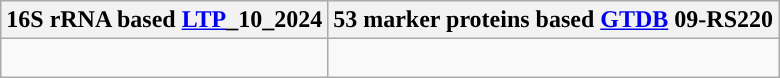<table class="wikitable">
<tr>
<th colspan=1>16S rRNA based <a href='#'>LTP</a>_10_2024</th>
<th colspan=1>53 marker proteins based <a href='#'>GTDB</a> 09-RS220</th>
</tr>
<tr>
<td style="vertical-align:top"><br></td>
<td><br></td>
</tr>
</table>
